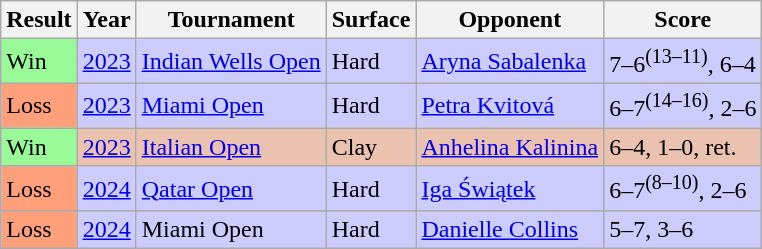<table class="sortable wikitable">
<tr>
<th>Result</th>
<th>Year</th>
<th>Tournament</th>
<th>Surface</th>
<th>Opponent</th>
<th class=unsortable>Score</th>
</tr>
<tr style="background:#ccccff;">
<td style="background:#98fb98;">Win</td>
<td><a href='#'>2023</a></td>
<td><a href='#'>Indian Wells Open</a></td>
<td>Hard</td>
<td> <a href='#'>Aryna Sabalenka</a></td>
<td>7–6<sup>(13–11)</sup>, 6–4</td>
</tr>
<tr style="background:#ccccff;">
<td style="background:#ffa07a;">Loss</td>
<td><a href='#'>2023</a></td>
<td><a href='#'>Miami Open</a></td>
<td>Hard</td>
<td> <a href='#'>Petra Kvitová</a></td>
<td>6–7<sup>(14–16)</sup>, 2–6</td>
</tr>
<tr style="background:#ebc2af;">
<td style="background:#98fb98;">Win</td>
<td><a href='#'>2023</a></td>
<td><a href='#'>Italian Open</a></td>
<td>Clay</td>
<td> <a href='#'>Anhelina Kalinina</a></td>
<td>6–4, 1–0, ret.</td>
</tr>
<tr style="background:#ccccff;">
<td style="background:#ffa07a;">Loss</td>
<td><a href='#'>2024</a></td>
<td><a href='#'>Qatar Open</a></td>
<td>Hard</td>
<td> <a href='#'>Iga Świątek</a></td>
<td>6–7<sup>(8–10)</sup>, 2–6</td>
</tr>
<tr style="background:#ccccff;">
<td style="background:#ffa07a;">Loss</td>
<td><a href='#'>2024</a></td>
<td>Miami Open</td>
<td>Hard</td>
<td> <a href='#'>Danielle Collins</a></td>
<td>5–7, 3–6</td>
</tr>
</table>
